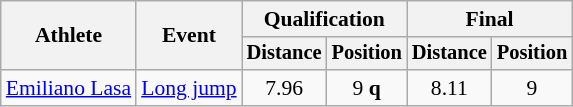<table class=wikitable style=font-size:90%>
<tr>
<th rowspan=2>Athlete</th>
<th rowspan=2>Event</th>
<th colspan=2>Qualification</th>
<th colspan=2>Final</th>
</tr>
<tr style=font-size:95%>
<th>Distance</th>
<th>Position</th>
<th>Distance</th>
<th>Position</th>
</tr>
<tr align=center>
<td align=left><a href='#'>Emiliano Lasa</a></td>
<td align=left><a href='#'>Long jump</a></td>
<td>7.96</td>
<td>9 <strong>q</strong></td>
<td>8.11</td>
<td>9</td>
</tr>
</table>
